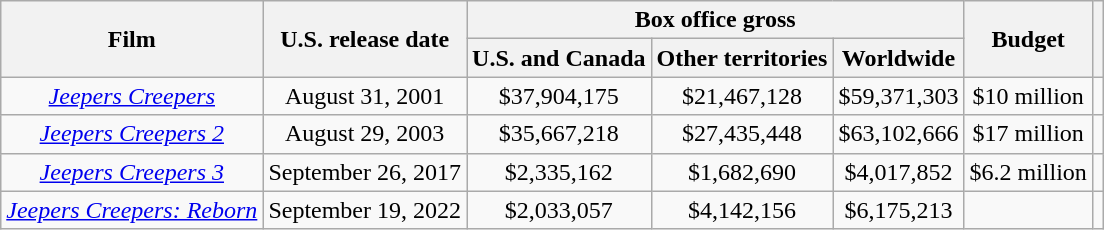<table class="wikitable sortable" style="text-align: center">
<tr>
<th scope="col" rowspan="2">Film</th>
<th scope="col" rowspan="2">U.S. release date</th>
<th scope="col" colspan="3" class=unsortable>Box office gross</th>
<th scope="col" rowspan="2">Budget</th>
<th scope="col" rowspan="2" class=unsortable></th>
</tr>
<tr>
<th>U.S. and Canada</th>
<th>Other territories</th>
<th>Worldwide</th>
</tr>
<tr>
<td scope="row"><em><a href='#'>Jeepers Creepers</a></em></td>
<td>August 31, 2001</td>
<td>$37,904,175</td>
<td>$21,467,128</td>
<td>$59,371,303</td>
<td>$10 million</td>
<td></td>
</tr>
<tr>
<td scope="row"><em><a href='#'>Jeepers Creepers 2</a></em></td>
<td>August 29, 2003</td>
<td>$35,667,218</td>
<td>$27,435,448</td>
<td>$63,102,666</td>
<td>$17 million</td>
<td></td>
</tr>
<tr>
<td scope="row"><em><a href='#'>Jeepers Creepers 3</a></em></td>
<td>September 26, 2017</td>
<td>$2,335,162</td>
<td>$1,682,690</td>
<td>$4,017,852</td>
<td>$6.2 million</td>
<td></td>
</tr>
<tr>
<td scope="row"><em><a href='#'>Jeepers Creepers: Reborn</a></em></td>
<td>September 19, 2022</td>
<td>$2,033,057</td>
<td>$4,142,156</td>
<td>$6,175,213</td>
<td></td>
<td></td>
</tr>
</table>
